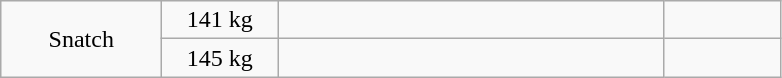<table class = "wikitable" style="text-align:center;">
<tr>
<td rowspan=2 width=100>Snatch</td>
<td width=70>141 kg</td>
<td width=250 align=left></td>
<td width=70></td>
</tr>
<tr>
<td>145 kg</td>
<td align=left></td>
<td></td>
</tr>
</table>
